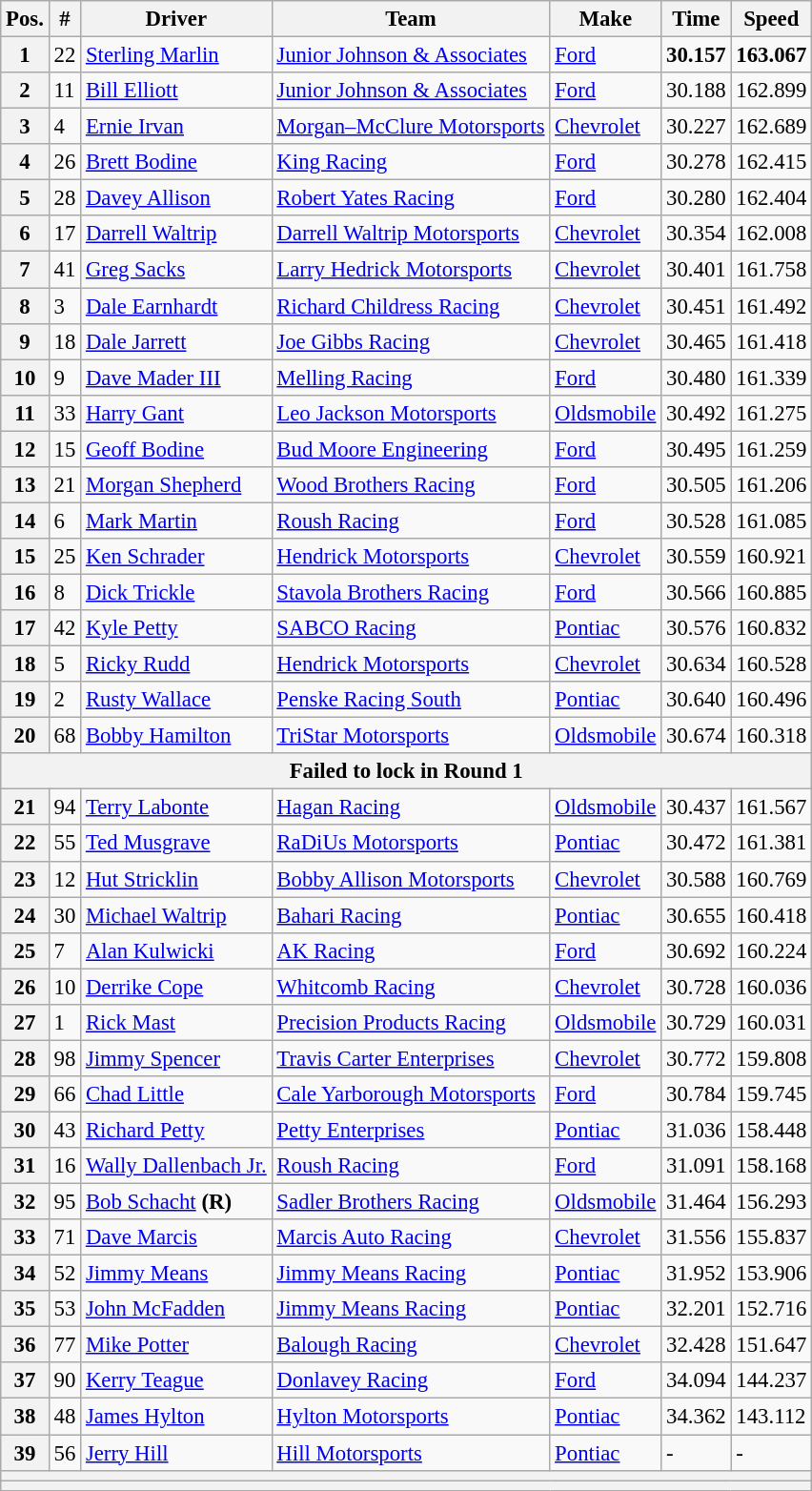<table class="wikitable" style="font-size:95%">
<tr>
<th>Pos.</th>
<th>#</th>
<th>Driver</th>
<th>Team</th>
<th>Make</th>
<th>Time</th>
<th>Speed</th>
</tr>
<tr>
<th>1</th>
<td>22</td>
<td><a href='#'>Sterling Marlin</a></td>
<td><a href='#'>Junior Johnson & Associates</a></td>
<td><a href='#'>Ford</a></td>
<td><strong>30.157</strong></td>
<td><strong>163.067</strong></td>
</tr>
<tr>
<th>2</th>
<td>11</td>
<td><a href='#'>Bill Elliott</a></td>
<td><a href='#'>Junior Johnson & Associates</a></td>
<td><a href='#'>Ford</a></td>
<td>30.188</td>
<td>162.899</td>
</tr>
<tr>
<th>3</th>
<td>4</td>
<td><a href='#'>Ernie Irvan</a></td>
<td><a href='#'>Morgan–McClure Motorsports</a></td>
<td><a href='#'>Chevrolet</a></td>
<td>30.227</td>
<td>162.689</td>
</tr>
<tr>
<th>4</th>
<td>26</td>
<td><a href='#'>Brett Bodine</a></td>
<td><a href='#'>King Racing</a></td>
<td><a href='#'>Ford</a></td>
<td>30.278</td>
<td>162.415</td>
</tr>
<tr>
<th>5</th>
<td>28</td>
<td><a href='#'>Davey Allison</a></td>
<td><a href='#'>Robert Yates Racing</a></td>
<td><a href='#'>Ford</a></td>
<td>30.280</td>
<td>162.404</td>
</tr>
<tr>
<th>6</th>
<td>17</td>
<td><a href='#'>Darrell Waltrip</a></td>
<td><a href='#'>Darrell Waltrip Motorsports</a></td>
<td><a href='#'>Chevrolet</a></td>
<td>30.354</td>
<td>162.008</td>
</tr>
<tr>
<th>7</th>
<td>41</td>
<td><a href='#'>Greg Sacks</a></td>
<td><a href='#'>Larry Hedrick Motorsports</a></td>
<td><a href='#'>Chevrolet</a></td>
<td>30.401</td>
<td>161.758</td>
</tr>
<tr>
<th>8</th>
<td>3</td>
<td><a href='#'>Dale Earnhardt</a></td>
<td><a href='#'>Richard Childress Racing</a></td>
<td><a href='#'>Chevrolet</a></td>
<td>30.451</td>
<td>161.492</td>
</tr>
<tr>
<th>9</th>
<td>18</td>
<td><a href='#'>Dale Jarrett</a></td>
<td><a href='#'>Joe Gibbs Racing</a></td>
<td><a href='#'>Chevrolet</a></td>
<td>30.465</td>
<td>161.418</td>
</tr>
<tr>
<th>10</th>
<td>9</td>
<td><a href='#'>Dave Mader III</a></td>
<td><a href='#'>Melling Racing</a></td>
<td><a href='#'>Ford</a></td>
<td>30.480</td>
<td>161.339</td>
</tr>
<tr>
<th>11</th>
<td>33</td>
<td><a href='#'>Harry Gant</a></td>
<td><a href='#'>Leo Jackson Motorsports</a></td>
<td><a href='#'>Oldsmobile</a></td>
<td>30.492</td>
<td>161.275</td>
</tr>
<tr>
<th>12</th>
<td>15</td>
<td><a href='#'>Geoff Bodine</a></td>
<td><a href='#'>Bud Moore Engineering</a></td>
<td><a href='#'>Ford</a></td>
<td>30.495</td>
<td>161.259</td>
</tr>
<tr>
<th>13</th>
<td>21</td>
<td><a href='#'>Morgan Shepherd</a></td>
<td><a href='#'>Wood Brothers Racing</a></td>
<td><a href='#'>Ford</a></td>
<td>30.505</td>
<td>161.206</td>
</tr>
<tr>
<th>14</th>
<td>6</td>
<td><a href='#'>Mark Martin</a></td>
<td><a href='#'>Roush Racing</a></td>
<td><a href='#'>Ford</a></td>
<td>30.528</td>
<td>161.085</td>
</tr>
<tr>
<th>15</th>
<td>25</td>
<td><a href='#'>Ken Schrader</a></td>
<td><a href='#'>Hendrick Motorsports</a></td>
<td><a href='#'>Chevrolet</a></td>
<td>30.559</td>
<td>160.921</td>
</tr>
<tr>
<th>16</th>
<td>8</td>
<td><a href='#'>Dick Trickle</a></td>
<td><a href='#'>Stavola Brothers Racing</a></td>
<td><a href='#'>Ford</a></td>
<td>30.566</td>
<td>160.885</td>
</tr>
<tr>
<th>17</th>
<td>42</td>
<td><a href='#'>Kyle Petty</a></td>
<td><a href='#'>SABCO Racing</a></td>
<td><a href='#'>Pontiac</a></td>
<td>30.576</td>
<td>160.832</td>
</tr>
<tr>
<th>18</th>
<td>5</td>
<td><a href='#'>Ricky Rudd</a></td>
<td><a href='#'>Hendrick Motorsports</a></td>
<td><a href='#'>Chevrolet</a></td>
<td>30.634</td>
<td>160.528</td>
</tr>
<tr>
<th>19</th>
<td>2</td>
<td><a href='#'>Rusty Wallace</a></td>
<td><a href='#'>Penske Racing South</a></td>
<td><a href='#'>Pontiac</a></td>
<td>30.640</td>
<td>160.496</td>
</tr>
<tr>
<th>20</th>
<td>68</td>
<td><a href='#'>Bobby Hamilton</a></td>
<td><a href='#'>TriStar Motorsports</a></td>
<td><a href='#'>Oldsmobile</a></td>
<td>30.674</td>
<td>160.318</td>
</tr>
<tr>
<th colspan="7">Failed to lock in Round 1</th>
</tr>
<tr>
<th>21</th>
<td>94</td>
<td><a href='#'>Terry Labonte</a></td>
<td><a href='#'>Hagan Racing</a></td>
<td><a href='#'>Oldsmobile</a></td>
<td>30.437</td>
<td>161.567</td>
</tr>
<tr>
<th>22</th>
<td>55</td>
<td><a href='#'>Ted Musgrave</a></td>
<td><a href='#'>RaDiUs Motorsports</a></td>
<td><a href='#'>Pontiac</a></td>
<td>30.472</td>
<td>161.381</td>
</tr>
<tr>
<th>23</th>
<td>12</td>
<td><a href='#'>Hut Stricklin</a></td>
<td><a href='#'>Bobby Allison Motorsports</a></td>
<td><a href='#'>Chevrolet</a></td>
<td>30.588</td>
<td>160.769</td>
</tr>
<tr>
<th>24</th>
<td>30</td>
<td><a href='#'>Michael Waltrip</a></td>
<td><a href='#'>Bahari Racing</a></td>
<td><a href='#'>Pontiac</a></td>
<td>30.655</td>
<td>160.418</td>
</tr>
<tr>
<th>25</th>
<td>7</td>
<td><a href='#'>Alan Kulwicki</a></td>
<td><a href='#'>AK Racing</a></td>
<td><a href='#'>Ford</a></td>
<td>30.692</td>
<td>160.224</td>
</tr>
<tr>
<th>26</th>
<td>10</td>
<td><a href='#'>Derrike Cope</a></td>
<td><a href='#'>Whitcomb Racing</a></td>
<td><a href='#'>Chevrolet</a></td>
<td>30.728</td>
<td>160.036</td>
</tr>
<tr>
<th>27</th>
<td>1</td>
<td><a href='#'>Rick Mast</a></td>
<td><a href='#'>Precision Products Racing</a></td>
<td><a href='#'>Oldsmobile</a></td>
<td>30.729</td>
<td>160.031</td>
</tr>
<tr>
<th>28</th>
<td>98</td>
<td><a href='#'>Jimmy Spencer</a></td>
<td><a href='#'>Travis Carter Enterprises</a></td>
<td><a href='#'>Chevrolet</a></td>
<td>30.772</td>
<td>159.808</td>
</tr>
<tr>
<th>29</th>
<td>66</td>
<td><a href='#'>Chad Little</a></td>
<td><a href='#'>Cale Yarborough Motorsports</a></td>
<td><a href='#'>Ford</a></td>
<td>30.784</td>
<td>159.745</td>
</tr>
<tr>
<th>30</th>
<td>43</td>
<td><a href='#'>Richard Petty</a></td>
<td><a href='#'>Petty Enterprises</a></td>
<td><a href='#'>Pontiac</a></td>
<td>31.036</td>
<td>158.448</td>
</tr>
<tr>
<th>31</th>
<td>16</td>
<td><a href='#'>Wally Dallenbach Jr.</a></td>
<td><a href='#'>Roush Racing</a></td>
<td><a href='#'>Ford</a></td>
<td>31.091</td>
<td>158.168</td>
</tr>
<tr>
<th>32</th>
<td>95</td>
<td><a href='#'>Bob Schacht</a> <strong>(R)</strong></td>
<td><a href='#'>Sadler Brothers Racing</a></td>
<td><a href='#'>Oldsmobile</a></td>
<td>31.464</td>
<td>156.293</td>
</tr>
<tr>
<th>33</th>
<td>71</td>
<td><a href='#'>Dave Marcis</a></td>
<td><a href='#'>Marcis Auto Racing</a></td>
<td><a href='#'>Chevrolet</a></td>
<td>31.556</td>
<td>155.837</td>
</tr>
<tr>
<th>34</th>
<td>52</td>
<td><a href='#'>Jimmy Means</a></td>
<td><a href='#'>Jimmy Means Racing</a></td>
<td><a href='#'>Pontiac</a></td>
<td>31.952</td>
<td>153.906</td>
</tr>
<tr>
<th>35</th>
<td>53</td>
<td><a href='#'>John McFadden</a></td>
<td><a href='#'>Jimmy Means Racing</a></td>
<td><a href='#'>Pontiac</a></td>
<td>32.201</td>
<td>152.716</td>
</tr>
<tr>
<th>36</th>
<td>77</td>
<td><a href='#'>Mike Potter</a></td>
<td><a href='#'>Balough Racing</a></td>
<td><a href='#'>Chevrolet</a></td>
<td>32.428</td>
<td>151.647</td>
</tr>
<tr>
<th>37</th>
<td>90</td>
<td><a href='#'>Kerry Teague</a></td>
<td><a href='#'>Donlavey Racing</a></td>
<td><a href='#'>Ford</a></td>
<td>34.094</td>
<td>144.237</td>
</tr>
<tr>
<th>38</th>
<td>48</td>
<td><a href='#'>James Hylton</a></td>
<td><a href='#'>Hylton Motorsports</a></td>
<td><a href='#'>Pontiac</a></td>
<td>34.362</td>
<td>143.112</td>
</tr>
<tr>
<th>39</th>
<td>56</td>
<td><a href='#'>Jerry Hill</a></td>
<td><a href='#'>Hill Motorsports</a></td>
<td><a href='#'>Pontiac</a></td>
<td>-</td>
<td>-</td>
</tr>
<tr>
<th colspan="7"></th>
</tr>
<tr>
<th colspan="7"></th>
</tr>
</table>
